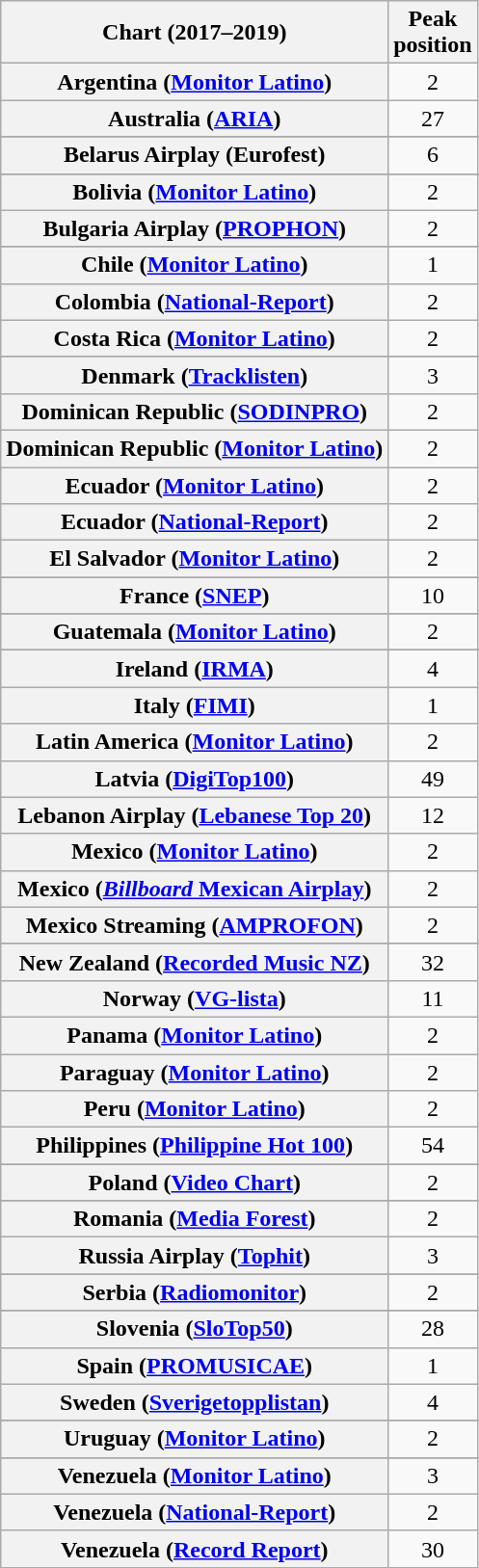<table class="wikitable sortable plainrowheaders" style="text-align:center">
<tr>
<th scope="col">Chart (2017–2019)</th>
<th scope="col">Peak<br>position</th>
</tr>
<tr>
<th scope="row">Argentina (<a href='#'>Monitor Latino</a>)</th>
<td>2</td>
</tr>
<tr>
<th scope="row">Australia (<a href='#'>ARIA</a>)</th>
<td>27</td>
</tr>
<tr>
</tr>
<tr>
<th scope="row">Belarus Airplay (Eurofest)</th>
<td>6</td>
</tr>
<tr>
</tr>
<tr>
</tr>
<tr>
<th scope="row">Bolivia (<a href='#'>Monitor Latino</a>)</th>
<td>2</td>
</tr>
<tr>
<th scope="row">Bulgaria Airplay (<a href='#'>PROPHON</a>)</th>
<td>2</td>
</tr>
<tr>
</tr>
<tr>
<th scope="row">Chile (<a href='#'>Monitor Latino</a>)</th>
<td>1</td>
</tr>
<tr>
<th scope="row">Colombia (<a href='#'>National-Report</a>)</th>
<td>2</td>
</tr>
<tr>
<th scope="row">Costa Rica (<a href='#'>Monitor Latino</a>)</th>
<td>2</td>
</tr>
<tr>
</tr>
<tr>
</tr>
<tr>
<th scope="row">Denmark (<a href='#'>Tracklisten</a>)</th>
<td>3</td>
</tr>
<tr>
<th scope="row">Dominican Republic (<a href='#'>SODINPRO</a>)</th>
<td>2</td>
</tr>
<tr>
<th scope="row">Dominican Republic (<a href='#'>Monitor Latino</a>)</th>
<td>2</td>
</tr>
<tr>
<th scope="row">Ecuador (<a href='#'>Monitor Latino</a>)</th>
<td>2</td>
</tr>
<tr>
<th scope="row">Ecuador (<a href='#'>National-Report</a>)</th>
<td>2</td>
</tr>
<tr>
<th scope="row">El Salvador (<a href='#'>Monitor Latino</a>)</th>
<td>2</td>
</tr>
<tr>
</tr>
<tr>
<th scope="row">France (<a href='#'>SNEP</a>)</th>
<td>10</td>
</tr>
<tr>
</tr>
<tr>
<th scope="row">Guatemala (<a href='#'>Monitor Latino</a>)</th>
<td>2</td>
</tr>
<tr>
</tr>
<tr>
</tr>
<tr>
<th scope="row">Ireland (<a href='#'>IRMA</a>)</th>
<td>4</td>
</tr>
<tr>
<th scope="row">Italy (<a href='#'>FIMI</a>)</th>
<td>1</td>
</tr>
<tr>
<th scope="row">Latin America (<a href='#'>Monitor Latino</a>)</th>
<td>2</td>
</tr>
<tr>
<th scope="row">Latvia (<a href='#'>DigiTop100</a>)</th>
<td>49</td>
</tr>
<tr>
<th scope="row">Lebanon Airplay (<a href='#'>Lebanese Top 20</a>)</th>
<td>12</td>
</tr>
<tr>
<th scope="row">Mexico (<a href='#'>Monitor Latino</a>)</th>
<td>2</td>
</tr>
<tr>
<th scope="row">Mexico (<a href='#'><em>Billboard</em> Mexican Airplay</a>)</th>
<td>2</td>
</tr>
<tr>
<th scope="row">Mexico Streaming (<a href='#'>AMPROFON</a>)</th>
<td>2</td>
</tr>
<tr>
</tr>
<tr>
</tr>
<tr>
<th scope="row">New Zealand (<a href='#'>Recorded Music NZ</a>)</th>
<td>32</td>
</tr>
<tr>
<th scope="row">Norway (<a href='#'>VG-lista</a>)</th>
<td>11</td>
</tr>
<tr>
<th scope="row">Panama (<a href='#'>Monitor Latino</a>)</th>
<td>2</td>
</tr>
<tr>
<th scope="row">Paraguay (<a href='#'>Monitor Latino</a>)</th>
<td>2</td>
</tr>
<tr>
<th scope="row">Peru (<a href='#'>Monitor Latino</a>)</th>
<td>2</td>
</tr>
<tr>
<th scope="row">Philippines (<a href='#'>Philippine Hot 100</a>)</th>
<td>54</td>
</tr>
<tr>
</tr>
<tr>
</tr>
<tr>
<th scope="row">Poland (<a href='#'>Video Chart</a>)</th>
<td>2</td>
</tr>
<tr>
</tr>
<tr>
<th scope="row">Romania (<a href='#'>Media Forest</a>)</th>
<td>2</td>
</tr>
<tr>
<th scope="row">Russia Airplay (<a href='#'>Tophit</a>)</th>
<td>3</td>
</tr>
<tr>
</tr>
<tr>
<th scope="row">Serbia (<a href='#'>Radiomonitor</a>)</th>
<td>2</td>
</tr>
<tr>
</tr>
<tr>
</tr>
<tr>
<th scope="row">Slovenia (<a href='#'>SloTop50</a>)</th>
<td>28</td>
</tr>
<tr>
<th scope="row">Spain (<a href='#'>PROMUSICAE</a>)</th>
<td>1</td>
</tr>
<tr>
<th scope="row">Sweden (<a href='#'>Sverigetopplistan</a>)</th>
<td>4</td>
</tr>
<tr>
</tr>
<tr>
</tr>
<tr>
<th scope="row">Uruguay (<a href='#'>Monitor Latino</a>)</th>
<td>2</td>
</tr>
<tr>
</tr>
<tr>
</tr>
<tr>
</tr>
<tr>
</tr>
<tr>
<th scope="row">Venezuela (<a href='#'>Monitor Latino</a>)</th>
<td>3</td>
</tr>
<tr>
<th scope="row">Venezuela (<a href='#'>National-Report</a>)</th>
<td>2</td>
</tr>
<tr>
<th scope="row">Venezuela (<a href='#'>Record Report</a>)</th>
<td>30</td>
</tr>
</table>
